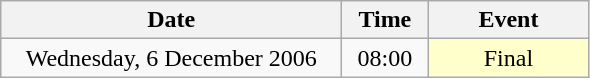<table class = "wikitable" style="text-align:center;">
<tr>
<th width=220>Date</th>
<th width=50>Time</th>
<th width=100>Event</th>
</tr>
<tr>
<td>Wednesday, 6 December 2006</td>
<td>08:00</td>
<td bgcolor=ffffcc>Final</td>
</tr>
</table>
